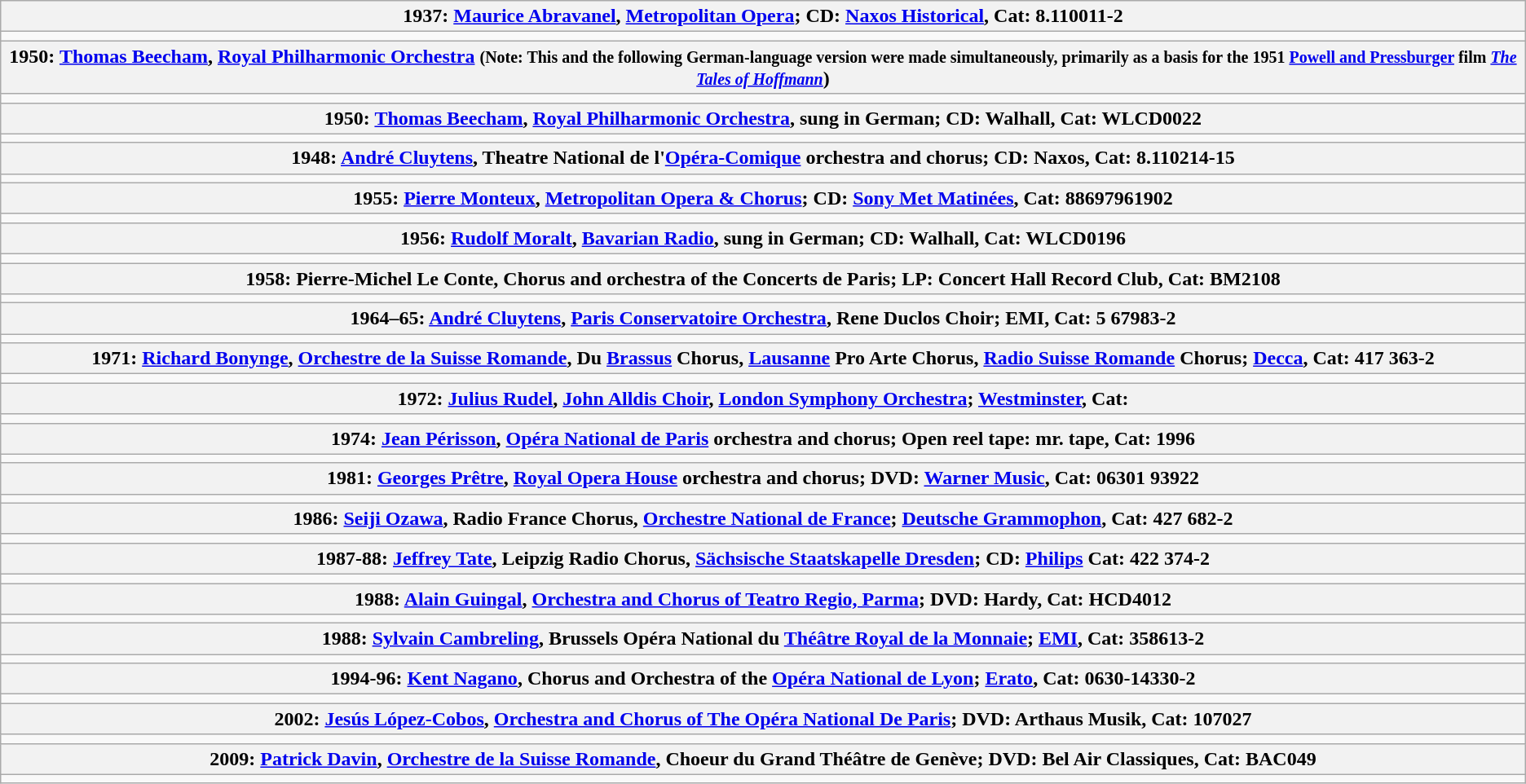<table class=wikitable>
<tr>
<th colspan=2><div>1937: <a href='#'>Maurice Abravanel</a>, <a href='#'>Metropolitan Opera</a>; CD: <a href='#'>Naxos Historical</a>, Cat: 8.110011-2</div></th>
</tr>
<tr>
<td valign=top style="border-right:none;"></td>
<td valign=top style="border-left:none;"></td>
</tr>
<tr>
<th colspan=2><div>1950: <a href='#'>Thomas Beecham</a>, <a href='#'>Royal Philharmonic Orchestra</a> <small>(Note: This and the following German-language version were made simultaneously, primarily as a basis for the 1951 <a href='#'>Powell and Pressburger</a> film <em><a href='#'>The Tales of Hoffmann</a></em></small>)</div></th>
</tr>
<tr>
<td valign=top style="border-right:none;"></td>
<td valign=top style="border-left:none;"></td>
</tr>
<tr>
<th colspan=2><div>1950: <a href='#'>Thomas Beecham</a>, <a href='#'>Royal Philharmonic Orchestra</a>, sung in German; CD: Walhall, Cat: WLCD0022</div></th>
</tr>
<tr>
<td valign=top style="border-right:none;"></td>
<td valign=top style="border-left:none;"></td>
</tr>
<tr>
<th colspan=2><div>1948: <a href='#'>André Cluytens</a>, Theatre National de l'<a href='#'>Opéra-Comique</a> orchestra and chorus; CD: Naxos, Cat: 8.110214-15</div></th>
</tr>
<tr>
<td valign=top style="border-right:none;"></td>
<td valign=top style="border-left:none;"></td>
</tr>
<tr>
<th colspan=2><div>1955: <a href='#'>Pierre Monteux</a>, <a href='#'>Metropolitan Opera & Chorus</a>; CD: <a href='#'>Sony Met Matinées</a>, Cat: 88697961902</div></th>
</tr>
<tr>
<td valign=top style="border-right:none;"></td>
<td valign=top style="border-left:none;"></td>
</tr>
<tr>
<th colspan=2><div>1956: <a href='#'>Rudolf Moralt</a>, <a href='#'>Bavarian Radio</a>, sung in German; CD: Walhall, Cat: WLCD0196</div></th>
</tr>
<tr>
<td valign=top style="border-right:none;"></td>
<td valign=top style="border-left:none;"></td>
</tr>
<tr>
<th colspan=2><div>1958: Pierre-Michel Le Conte, Chorus and orchestra of the Concerts de Paris; LP: Concert Hall Record Club, Cat: BM2108</div></th>
</tr>
<tr>
<td valign=top style="border-right:none;"></td>
<td valign=top style="border-left:none;"></td>
</tr>
<tr>
<th colspan=2><div>1964–65: <a href='#'>André Cluytens</a>, <a href='#'>Paris Conservatoire Orchestra</a>, Rene Duclos Choir; EMI, Cat: 5 67983-2</div></th>
</tr>
<tr>
<td valign=top style="border-right:none;"></td>
<td valign=top style="border-left:none;"></td>
</tr>
<tr>
<th colspan=2><div>1971: <a href='#'>Richard Bonynge</a>, <a href='#'>Orchestre de la Suisse Romande</a>, Du <a href='#'>Brassus</a> Chorus, <a href='#'>Lausanne</a> Pro Arte Chorus, <a href='#'>Radio Suisse Romande</a> Chorus; <a href='#'>Decca</a>, Cat: 417 363-2</div></th>
</tr>
<tr>
<td valign=top style="border-right:none;"></td>
<td valign=top style="border-left:none;"></td>
</tr>
<tr>
<th colspan=2><div>1972: <a href='#'>Julius Rudel</a>, <a href='#'>John Alldis Choir</a>, <a href='#'>London Symphony Orchestra</a>; <a href='#'>Westminster</a>, Cat:</div></th>
</tr>
<tr>
<td valign=top style="border-right:none;"></td>
<td valign=top style="border-left:none;"></td>
</tr>
<tr>
<th colspan=2><div>1974: <a href='#'>Jean Périsson</a>, <a href='#'>Opéra National de Paris</a> orchestra and chorus; Open reel tape: mr. tape, Cat: 1996</div></th>
</tr>
<tr>
<td valign=top style="border-right:none;"></td>
<td valign=top style="border-left:none;"></td>
</tr>
<tr>
<th colspan=2><div>1981: <a href='#'>Georges Prêtre</a>, <a href='#'>Royal Opera House</a> orchestra and chorus; DVD: <a href='#'>Warner Music</a>, Cat: 06301 93922</div></th>
</tr>
<tr>
<td valign=top style="border-right:none;"></td>
<td valign=top style="border-left:none;"></td>
</tr>
<tr>
<th colspan=2><div>1986: <a href='#'>Seiji Ozawa</a>, Radio France Chorus, <a href='#'>Orchestre National de France</a>; <a href='#'>Deutsche Grammophon</a>, Cat: 427 682-2</div></th>
</tr>
<tr>
<td valign=top style="border-right:none;"></td>
<td valign=top style="border-left:none;"></td>
</tr>
<tr>
<th colspan=2><div>1987-88: <a href='#'>Jeffrey Tate</a>, Leipzig Radio Chorus, <a href='#'>Sächsische Staatskapelle Dresden</a>; CD: <a href='#'>Philips</a> Cat: 422 374-2</div></th>
</tr>
<tr>
<td valign=top style="border-right:none;"></td>
<td valign=top style="border-left:none;"></td>
</tr>
<tr>
<th colspan=2><div>1988: <a href='#'>Alain Guingal</a>, <a href='#'>Orchestra and Chorus of Teatro Regio, Parma</a>; DVD: Hardy, Cat: HCD4012</div></th>
</tr>
<tr>
<td valign=top style="border-right:none;"></td>
<td valign=top style="border-left:none;"></td>
</tr>
<tr>
<th colspan=2><div>1988: <a href='#'>Sylvain Cambreling</a>, Brussels Opéra National du <a href='#'>Théâtre Royal de la Monnaie</a>; <a href='#'>EMI</a>, Cat: 358613-2</div></th>
</tr>
<tr>
<td valign=top style="border-right:none;"></td>
<td valign=top style="border-left:none;"></td>
</tr>
<tr>
<th colspan=2><div>1994-96: <a href='#'>Kent Nagano</a>, Chorus and Orchestra of the <a href='#'>Opéra National de Lyon</a>; <a href='#'>Erato</a>, Cat: 0630-14330-2</div></th>
</tr>
<tr>
<td valign=top style="border-right:none;"></td>
<td valign=top style="border-left:none;"></td>
</tr>
<tr>
<th colspan=2><div>2002: <a href='#'>Jesús López-Cobos</a>, <a href='#'>Orchestra and Chorus of The Opéra National De Paris</a>; DVD: Arthaus Musik, Cat: 107027</div></th>
</tr>
<tr>
<td valign=top style="border-right:none;"></td>
<td valign=top style="border-left:none;"></td>
</tr>
<tr>
<th colspan=2><div>2009: <a href='#'>Patrick Davin</a>, <a href='#'>Orchestre de la Suisse Romande</a>, Choeur du Grand Théâtre de Genève; DVD: Bel Air Classiques, Cat: BAC049</div></th>
</tr>
<tr>
<td valign=top style="border-right:none;"></td>
<td valign=top style="border-left:none;"></td>
</tr>
</table>
